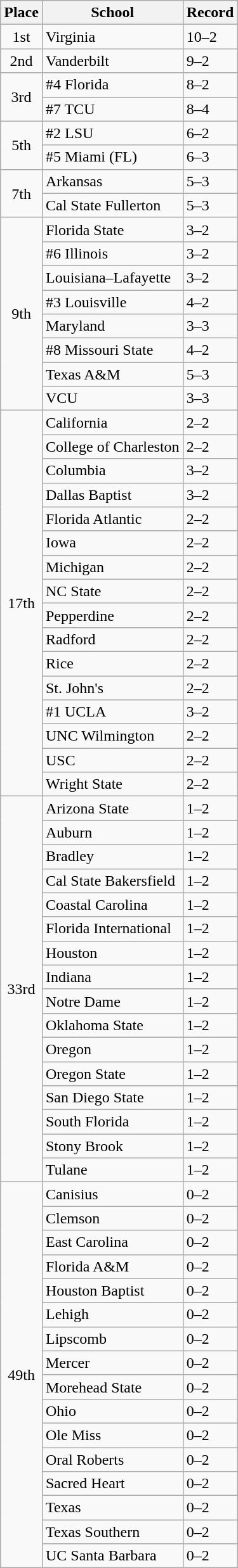<table class="wikitable">
<tr>
<th>Place</th>
<th>School</th>
<th>Record</th>
</tr>
<tr>
<td style="text-align:center;">1st</td>
<td>Virginia</td>
<td>10–2</td>
</tr>
<tr>
<td style="text-align:center;">2nd</td>
<td>Vanderbilt</td>
<td>9–2</td>
</tr>
<tr>
<td rowspan="2" style="text-align:center;">3rd</td>
<td>#4 Florida</td>
<td>8–2</td>
</tr>
<tr>
<td>#7 TCU</td>
<td>8–4</td>
</tr>
<tr>
<td rowspan="2" style="text-align:center;">5th</td>
<td>#2 LSU</td>
<td>6–2</td>
</tr>
<tr>
<td>#5 Miami (FL)</td>
<td>6–3</td>
</tr>
<tr>
<td rowspan="2" style="text-align:center;">7th</td>
<td>Arkansas</td>
<td>5–3</td>
</tr>
<tr>
<td>Cal State Fullerton</td>
<td>5–3</td>
</tr>
<tr>
<td rowspan="8" style="text-align:center;">9th </td>
<td>Florida State</td>
<td>3–2</td>
</tr>
<tr>
<td>#6 Illinois</td>
<td>3–2</td>
</tr>
<tr>
<td>Louisiana–Lafayette</td>
<td>3–2</td>
</tr>
<tr>
<td>#3 Louisville</td>
<td>4–2</td>
</tr>
<tr>
<td>Maryland</td>
<td>3–3</td>
</tr>
<tr>
<td>#8 Missouri State</td>
<td>4–2</td>
</tr>
<tr>
<td>Texas A&M</td>
<td>5–3</td>
</tr>
<tr>
<td>VCU</td>
<td>3–3</td>
</tr>
<tr>
<td rowspan="16" style="text-align:center;">17th </td>
<td>California</td>
<td>2–2</td>
</tr>
<tr>
<td>College of Charleston</td>
<td>2–2</td>
</tr>
<tr>
<td>Columbia</td>
<td>3–2</td>
</tr>
<tr>
<td>Dallas Baptist</td>
<td>3–2</td>
</tr>
<tr>
<td>Florida Atlantic</td>
<td>2–2</td>
</tr>
<tr>
<td>Iowa</td>
<td>2–2</td>
</tr>
<tr>
<td>Michigan</td>
<td>2–2</td>
</tr>
<tr>
<td>NC State</td>
<td>2–2</td>
</tr>
<tr>
<td>Pepperdine</td>
<td>2–2</td>
</tr>
<tr>
<td>Radford</td>
<td>2–2</td>
</tr>
<tr>
<td>Rice</td>
<td>2–2</td>
</tr>
<tr>
<td>St. John's</td>
<td>2–2</td>
</tr>
<tr>
<td>#1 UCLA</td>
<td>3–2</td>
</tr>
<tr>
<td>UNC Wilmington</td>
<td>2–2</td>
</tr>
<tr>
<td>USC</td>
<td>2–2</td>
</tr>
<tr>
<td>Wright State</td>
<td>2–2</td>
</tr>
<tr>
<td rowspan="16" style="text-align:center;">33rd</td>
<td>Arizona State</td>
<td>1–2</td>
</tr>
<tr>
<td>Auburn</td>
<td>1–2</td>
</tr>
<tr>
<td>Bradley</td>
<td>1–2</td>
</tr>
<tr>
<td>Cal State Bakersfield</td>
<td>1–2</td>
</tr>
<tr>
<td>Coastal Carolina</td>
<td>1–2</td>
</tr>
<tr>
<td>Florida International</td>
<td>1–2</td>
</tr>
<tr>
<td>Houston</td>
<td>1–2</td>
</tr>
<tr>
<td>Indiana</td>
<td>1–2</td>
</tr>
<tr>
<td>Notre Dame</td>
<td>1–2</td>
</tr>
<tr>
<td>Oklahoma State</td>
<td>1–2</td>
</tr>
<tr>
<td>Oregon</td>
<td>1–2</td>
</tr>
<tr>
<td>Oregon State</td>
<td>1–2</td>
</tr>
<tr>
<td>San Diego State</td>
<td>1–2</td>
</tr>
<tr>
<td>South Florida</td>
<td>1–2</td>
</tr>
<tr>
<td>Stony Brook</td>
<td>1–2</td>
</tr>
<tr>
<td>Tulane</td>
<td>1–2</td>
</tr>
<tr>
<td rowspan="16" style="text-align:center;">49th</td>
<td>Canisius</td>
<td>0–2</td>
</tr>
<tr>
<td>Clemson</td>
<td>0–2</td>
</tr>
<tr>
<td>East Carolina</td>
<td>0–2</td>
</tr>
<tr>
<td>Florida A&M</td>
<td>0–2</td>
</tr>
<tr>
<td>Houston Baptist</td>
<td>0–2</td>
</tr>
<tr>
<td>Lehigh</td>
<td>0–2</td>
</tr>
<tr>
<td>Lipscomb</td>
<td>0–2</td>
</tr>
<tr>
<td>Mercer</td>
<td>0–2</td>
</tr>
<tr>
<td>Morehead State</td>
<td>0–2</td>
</tr>
<tr>
<td>Ohio</td>
<td>0–2</td>
</tr>
<tr>
<td>Ole Miss</td>
<td>0–2</td>
</tr>
<tr>
<td>Oral Roberts</td>
<td>0–2</td>
</tr>
<tr>
<td>Sacred Heart</td>
<td>0–2</td>
</tr>
<tr>
<td>Texas</td>
<td>0–2</td>
</tr>
<tr>
<td>Texas Southern</td>
<td>0–2</td>
</tr>
<tr>
<td>UC Santa Barbara</td>
<td>0–2</td>
</tr>
</table>
